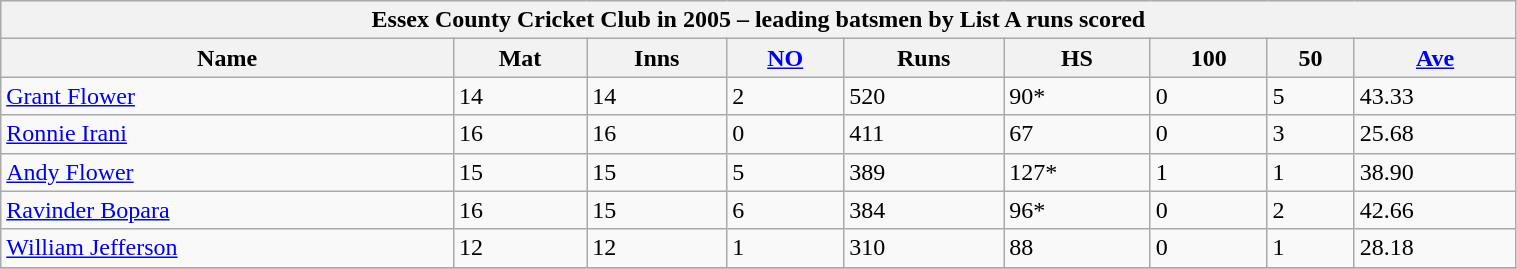<table class="wikitable" width="80%">
<tr bgcolor="#efefef">
<th colspan=9>Essex County Cricket Club in 2005 – leading batsmen by List A runs scored</th>
</tr>
<tr bgcolor="#efefef">
<th>Name</th>
<th>Mat</th>
<th>Inns</th>
<th><a href='#'>NO</a></th>
<th>Runs</th>
<th>HS</th>
<th>100</th>
<th>50</th>
<th><a href='#'>Ave</a></th>
</tr>
<tr>
<td><a href='#'>Grant Flower</a></td>
<td>14</td>
<td>14</td>
<td>2</td>
<td>520</td>
<td>90*</td>
<td>0</td>
<td>5</td>
<td>43.33</td>
</tr>
<tr>
<td><a href='#'>Ronnie Irani</a></td>
<td>16</td>
<td>16</td>
<td>0</td>
<td>411</td>
<td>67</td>
<td>0</td>
<td>3</td>
<td>25.68</td>
</tr>
<tr>
<td><a href='#'>Andy Flower</a></td>
<td>15</td>
<td>15</td>
<td>5</td>
<td>389</td>
<td>127*</td>
<td>1</td>
<td>1</td>
<td>38.90</td>
</tr>
<tr>
<td><a href='#'>Ravinder Bopara</a></td>
<td>16</td>
<td>15</td>
<td>6</td>
<td>384</td>
<td>96*</td>
<td>0</td>
<td>2</td>
<td>42.66</td>
</tr>
<tr>
<td><a href='#'>William Jefferson</a></td>
<td>12</td>
<td>12</td>
<td>1</td>
<td>310</td>
<td>88</td>
<td>0</td>
<td>1</td>
<td>28.18</td>
</tr>
<tr>
</tr>
</table>
